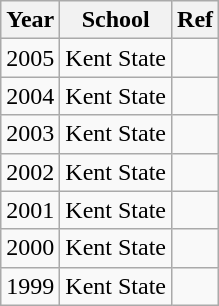<table class="wikitable" style="text-align:center" cellpadding=2 cellspacing=2>
<tr>
<th>Year</th>
<th>School</th>
<th>Ref</th>
</tr>
<tr>
<td>2005</td>
<td>Kent State</td>
<td></td>
</tr>
<tr>
<td>2004</td>
<td>Kent State</td>
<td></td>
</tr>
<tr>
<td>2003</td>
<td>Kent State</td>
<td></td>
</tr>
<tr>
<td>2002</td>
<td>Kent State</td>
<td></td>
</tr>
<tr>
<td>2001</td>
<td>Kent State</td>
<td></td>
</tr>
<tr>
<td>2000</td>
<td>Kent State</td>
<td></td>
</tr>
<tr>
<td>1999</td>
<td>Kent State</td>
<td></td>
</tr>
</table>
